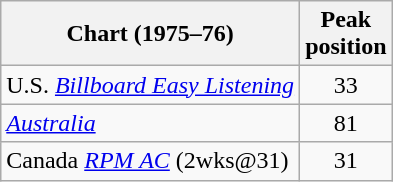<table class="wikitable">
<tr>
<th align="left">Chart (1975–76)</th>
<th align="left">Peak<br>position</th>
</tr>
<tr>
<td align="left">U.S. <em><a href='#'>Billboard Easy Listening</a></em></td>
<td style="text-align:center;">33 </td>
</tr>
<tr>
<td align="left"><em><a href='#'>Australia</a></em></td>
<td style="text-align:center;">81</td>
</tr>
<tr>
<td align="left">Canada <em><a href='#'>RPM AC</a></em> (2wks@31)</td>
<td style="text-align:center;">31 </td>
</tr>
</table>
